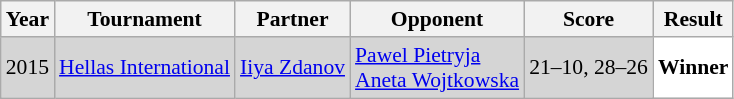<table class="sortable wikitable" style="font-size: 90%;">
<tr>
<th>Year</th>
<th>Tournament</th>
<th>Partner</th>
<th>Opponent</th>
<th>Score</th>
<th>Result</th>
</tr>
<tr style="background:#D5D5D5">
<td align="center">2015</td>
<td align="left"><a href='#'>Hellas International</a></td>
<td align="left"> <a href='#'>Iiya Zdanov</a></td>
<td align="left"> <a href='#'>Pawel Pietryja</a> <br>  <a href='#'>Aneta Wojtkowska</a></td>
<td align="left">21–10, 28–26</td>
<td style="text-align:left; background:white"> <strong>Winner</strong></td>
</tr>
</table>
